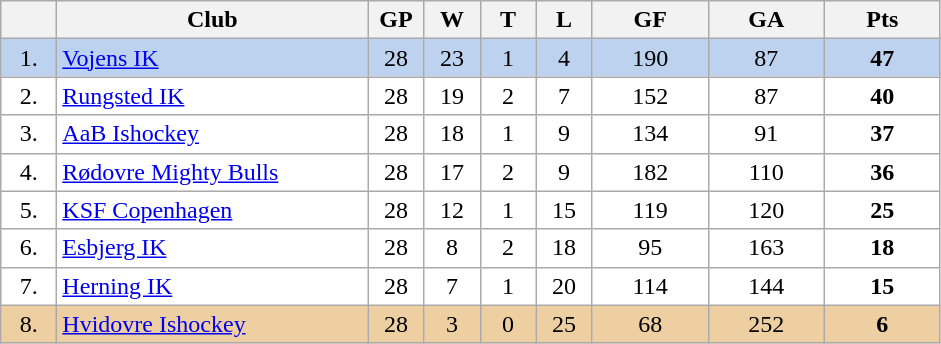<table class="wikitable">
<tr>
<th width="30"></th>
<th width="200">Club</th>
<th width="30">GP</th>
<th width="30">W</th>
<th width="30">T</th>
<th width="30">L</th>
<th width="70">GF</th>
<th width="70">GA</th>
<th width="70">Pts</th>
</tr>
<tr bgcolor="#BCD2EE" align="center">
<td>1.</td>
<td align="left"><a href='#'>Vojens IK</a></td>
<td>28</td>
<td>23</td>
<td>1</td>
<td>4</td>
<td>190</td>
<td>87</td>
<td><strong>47</strong></td>
</tr>
<tr bgcolor="#FFFFFF" align="center">
<td>2.</td>
<td align="left"><a href='#'>Rungsted IK</a></td>
<td>28</td>
<td>19</td>
<td>2</td>
<td>7</td>
<td>152</td>
<td>87</td>
<td><strong>40</strong></td>
</tr>
<tr bgcolor="#FFFFFF" align="center">
<td>3.</td>
<td align="left"><a href='#'>AaB Ishockey</a></td>
<td>28</td>
<td>18</td>
<td>1</td>
<td>9</td>
<td>134</td>
<td>91</td>
<td><strong>37</strong></td>
</tr>
<tr bgcolor="#FFFFFF" align="center">
<td>4.</td>
<td align="left"><a href='#'>Rødovre Mighty Bulls</a></td>
<td>28</td>
<td>17</td>
<td>2</td>
<td>9</td>
<td>182</td>
<td>110</td>
<td><strong>36</strong></td>
</tr>
<tr bgcolor="#FFFFFF" align="center">
<td>5.</td>
<td align="left"><a href='#'>KSF Copenhagen</a></td>
<td>28</td>
<td>12</td>
<td>1</td>
<td>15</td>
<td>119</td>
<td>120</td>
<td><strong>25</strong></td>
</tr>
<tr bgcolor="#FFFFFF" align="center">
<td>6.</td>
<td align="left"><a href='#'>Esbjerg IK</a></td>
<td>28</td>
<td>8</td>
<td>2</td>
<td>18</td>
<td>95</td>
<td>163</td>
<td><strong>18</strong></td>
</tr>
<tr bgcolor="#FFFFFF" align="center">
<td>7.</td>
<td align="left"><a href='#'>Herning IK</a></td>
<td>28</td>
<td>7</td>
<td>1</td>
<td>20</td>
<td>114</td>
<td>144</td>
<td><strong>15</strong></td>
</tr>
<tr bgcolor="#EECFA1" align="center">
<td>8.</td>
<td align="left"><a href='#'>Hvidovre Ishockey</a></td>
<td>28</td>
<td>3</td>
<td>0</td>
<td>25</td>
<td>68</td>
<td>252</td>
<td><strong>6</strong></td>
</tr>
</table>
